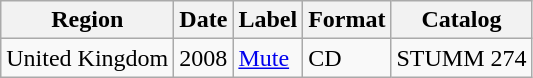<table class="wikitable">
<tr>
<th>Region</th>
<th>Date</th>
<th>Label</th>
<th>Format</th>
<th>Catalog</th>
</tr>
<tr>
<td>United Kingdom</td>
<td>2008</td>
<td><a href='#'>Mute</a></td>
<td>CD</td>
<td>STUMM 274</td>
</tr>
</table>
